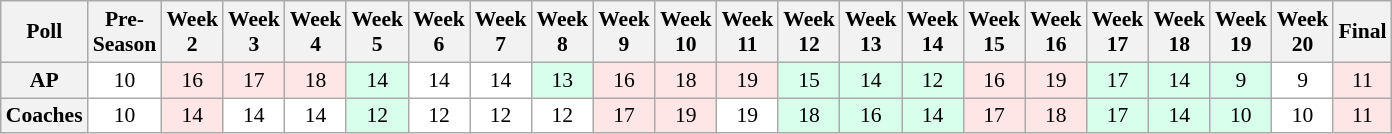<table class="wikitable" style="white-space:nowrap;font-size:90%">
<tr>
<th>Poll</th>
<th>Pre-<br>Season</th>
<th>Week<br>2</th>
<th>Week<br>3</th>
<th>Week<br>4</th>
<th>Week<br>5</th>
<th>Week<br>6</th>
<th>Week<br>7</th>
<th>Week<br>8</th>
<th>Week<br>9</th>
<th>Week<br>10</th>
<th>Week<br>11</th>
<th>Week<br>12</th>
<th>Week<br>13</th>
<th>Week<br>14</th>
<th>Week<br>15</th>
<th>Week<br>16</th>
<th>Week<br>17</th>
<th>Week<br>18</th>
<th>Week<br>19</th>
<th>Week<br>20</th>
<th>Final</th>
</tr>
<tr style="text-align:center;">
<th>AP</th>
<td style="background:#FFF;">10</td>
<td style="background:#FFE6E6;">16</td>
<td style="background:#FFE6E6;">17</td>
<td style="background:#FFE6E6;">18</td>
<td style="background:#D8FFEB;">14</td>
<td style="background:#FFF;">14</td>
<td style="background:#FFF;">14</td>
<td style="background:#D8FFEB;">13</td>
<td style="background:#FFE6E6;">16</td>
<td style="background:#FFE6E6;">18</td>
<td style="background:#FFE6E6;">19</td>
<td style="background:#D8FFEB;">15</td>
<td style="background:#D8FFEB;">14</td>
<td style="background:#D8FFEB;">12</td>
<td style="background:#FFE6E6;">16</td>
<td style="background:#FFE6E6;">19</td>
<td style="background:#D8FFEB;">17</td>
<td style="background:#D8FFEB;">14</td>
<td style="background:#D8FFEB;">9</td>
<td style="background:#FFF;">9</td>
<td style="background:#FFE6E6;">11</td>
</tr>
<tr style="text-align:center;">
<th>Coaches</th>
<td style="background:#FFF;">10</td>
<td style="background:#FFE6E6;">14</td>
<td style="background:#FFF;">14</td>
<td style="background:#FFF;">14</td>
<td style="background:#D8FFEB;">12</td>
<td style="background:#FFF;">12</td>
<td style="background:#FFF;">12</td>
<td style="background:#FFF;">12</td>
<td style="background:#FFE6E6;">17</td>
<td style="background:#FFE6E6;">19</td>
<td style="background:#FFF;">19</td>
<td style="background:#D8FFEB;">18</td>
<td style="background:#D8FFEB;">16</td>
<td style="background:#D8FFEB;">14</td>
<td style="background:#FFE6E6;">17</td>
<td style="background:#FFE6E6;">18</td>
<td style="background:#D8FFEB;">17</td>
<td style="background:#D8FFEB;">14</td>
<td style="background:#D8FFEB;">10</td>
<td style="background:#FFF;">10</td>
<td style="background:#FFE6E6;">11</td>
</tr>
</table>
